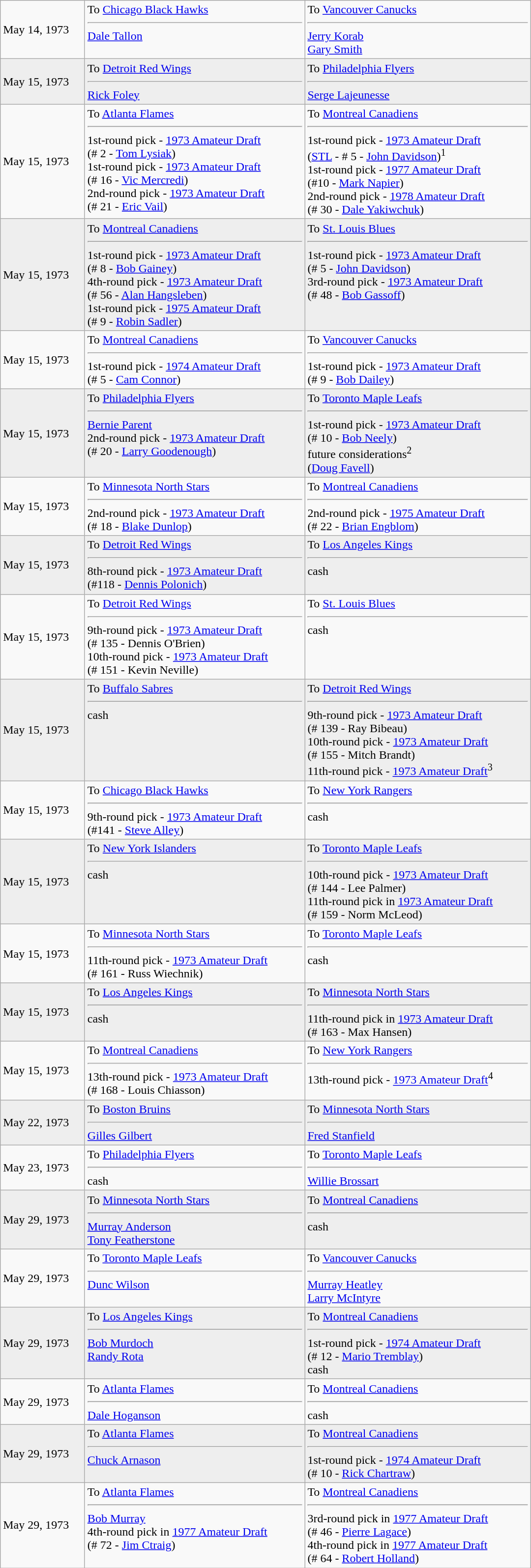<table cellspacing=0 class="wikitable" style="border:1px solid #999999; width:720px;">
<tr>
<td>May 14, 1973</td>
<td valign="top">To <a href='#'>Chicago Black Hawks</a><hr><a href='#'>Dale Tallon</a></td>
<td valign="top">To <a href='#'>Vancouver Canucks</a><hr><a href='#'>Jerry Korab</a><br><a href='#'>Gary Smith</a></td>
</tr>
<tr bgcolor="#eeeeee">
<td>May 15, 1973</td>
<td valign="top">To <a href='#'>Detroit Red Wings</a><hr><a href='#'>Rick Foley</a></td>
<td valign="top">To <a href='#'>Philadelphia Flyers</a><hr><a href='#'>Serge Lajeunesse</a></td>
</tr>
<tr>
<td>May 15, 1973</td>
<td valign="top">To <a href='#'>Atlanta Flames</a><hr>1st-round pick - <a href='#'>1973 Amateur Draft</a><br>(# 2 - <a href='#'>Tom Lysiak</a>)<br>1st-round pick - <a href='#'>1973 Amateur Draft</a><br>(# 16 - <a href='#'>Vic Mercredi</a>)<br>2nd-round pick - <a href='#'>1973 Amateur Draft</a><br>(# 21 - <a href='#'>Eric Vail</a>)</td>
<td valign="top">To <a href='#'>Montreal Canadiens</a><hr>1st-round pick - <a href='#'>1973 Amateur Draft</a><br>(<a href='#'>STL</a> - # 5 - <a href='#'>John Davidson</a>)<sup>1</sup><br>1st-round pick - <a href='#'>1977 Amateur Draft</a><br>(#10 - <a href='#'>Mark Napier</a>)<br>2nd-round pick - <a href='#'>1978 Amateur Draft</a><br>(# 30 - <a href='#'>Dale Yakiwchuk</a>)</td>
</tr>
<tr bgcolor="#eeeeee">
<td>May 15, 1973</td>
<td valign="top">To <a href='#'>Montreal Canadiens</a><hr>1st-round pick - <a href='#'>1973 Amateur Draft</a><br>(# 8 - <a href='#'>Bob Gainey</a>)<br>4th-round pick - <a href='#'>1973 Amateur Draft</a><br>(# 56 - <a href='#'>Alan Hangsleben</a>)<br>1st-round pick - <a href='#'>1975 Amateur Draft</a><br>(# 9 - <a href='#'>Robin Sadler</a>)</td>
<td valign="top">To <a href='#'>St. Louis Blues</a><hr>1st-round pick - <a href='#'>1973 Amateur Draft</a><br>(# 5 - <a href='#'>John Davidson</a>)<br>3rd-round pick - <a href='#'>1973 Amateur Draft</a><br>(# 48 - <a href='#'>Bob Gassoff</a>)</td>
</tr>
<tr>
<td>May 15, 1973</td>
<td valign="top">To <a href='#'>Montreal Canadiens</a><hr>1st-round pick - <a href='#'>1974 Amateur Draft</a><br>(# 5 - <a href='#'>Cam Connor</a>)</td>
<td valign="top">To <a href='#'>Vancouver Canucks</a><hr>1st-round pick - <a href='#'>1973 Amateur Draft</a><br>(# 9 - <a href='#'>Bob Dailey</a>)</td>
</tr>
<tr bgcolor="#eeeeee">
<td>May 15, 1973</td>
<td valign="top">To <a href='#'>Philadelphia Flyers</a><hr><a href='#'>Bernie Parent</a><br>2nd-round pick - <a href='#'>1973 Amateur Draft</a><br>(# 20 - <a href='#'>Larry Goodenough</a>)</td>
<td valign="top">To <a href='#'>Toronto Maple Leafs</a><hr>1st-round pick - <a href='#'>1973 Amateur Draft</a><br>(# 10 - <a href='#'>Bob Neely</a>)<br>future considerations<sup>2</sup><br>(<a href='#'>Doug Favell</a>)</td>
</tr>
<tr>
<td>May 15, 1973</td>
<td valign="top">To <a href='#'>Minnesota North Stars</a><hr>2nd-round pick - <a href='#'>1973 Amateur Draft</a><br>(# 18 - <a href='#'>Blake Dunlop</a>)</td>
<td valign="top">To <a href='#'>Montreal Canadiens</a><hr>2nd-round pick - <a href='#'>1975 Amateur Draft</a><br>(# 22 - <a href='#'>Brian Engblom</a>)</td>
</tr>
<tr bgcolor="#eeeeee">
<td>May 15, 1973</td>
<td valign="top">To <a href='#'>Detroit Red Wings</a><hr>8th-round pick - <a href='#'>1973 Amateur Draft</a><br>(#118 - <a href='#'>Dennis Polonich</a>)</td>
<td valign="top">To <a href='#'>Los Angeles Kings</a><hr>cash</td>
</tr>
<tr>
<td>May 15, 1973</td>
<td valign="top">To <a href='#'>Detroit Red Wings</a><hr>9th-round pick - <a href='#'>1973 Amateur Draft</a><br>(# 135 - Dennis O'Brien)<br>10th-round pick - <a href='#'>1973 Amateur Draft</a><br>(# 151 - Kevin Neville)</td>
<td valign="top">To <a href='#'>St. Louis Blues</a><hr>cash</td>
</tr>
<tr bgcolor="#eeeeee">
<td>May 15, 1973</td>
<td valign="top">To <a href='#'>Buffalo Sabres</a><hr>cash</td>
<td valign="top">To <a href='#'>Detroit Red Wings</a><hr>9th-round pick - <a href='#'>1973 Amateur Draft</a><br>(# 139 - Ray Bibeau)<br>10th-round pick - <a href='#'>1973 Amateur Draft</a><br>(# 155 - Mitch Brandt)<br>11th-round pick - <a href='#'>1973 Amateur Draft</a><sup>3</sup></td>
</tr>
<tr>
<td>May 15, 1973</td>
<td valign="top">To <a href='#'>Chicago Black Hawks</a><hr>9th-round pick - <a href='#'>1973 Amateur Draft</a><br>(#141 - <a href='#'>Steve Alley</a>)</td>
<td valign="top">To <a href='#'>New York Rangers</a><hr>cash</td>
</tr>
<tr bgcolor="#eeeeee">
<td>May 15, 1973</td>
<td valign="top">To <a href='#'>New York Islanders</a><hr>cash</td>
<td valign="top">To <a href='#'>Toronto Maple Leafs</a><hr>10th-round pick - <a href='#'>1973 Amateur Draft</a><br>(# 144 - Lee Palmer)<br>11th-round pick in <a href='#'>1973 Amateur Draft</a><br>(# 159 - Norm McLeod)</td>
</tr>
<tr>
<td>May 15, 1973</td>
<td valign="top">To <a href='#'>Minnesota North Stars</a><hr>11th-round pick - <a href='#'>1973 Amateur Draft</a><br>(# 161 - Russ Wiechnik)</td>
<td valign="top">To <a href='#'>Toronto Maple Leafs</a><hr>cash</td>
</tr>
<tr bgcolor="#eeeeee">
<td>May 15, 1973</td>
<td valign="top">To <a href='#'>Los Angeles Kings</a><hr>cash</td>
<td valign="top">To <a href='#'>Minnesota North Stars</a><hr>11th-round pick in <a href='#'>1973 Amateur Draft</a><br>(# 163 - Max Hansen)</td>
</tr>
<tr>
<td>May 15, 1973</td>
<td valign="top">To <a href='#'>Montreal Canadiens</a><hr>13th-round pick - <a href='#'>1973 Amateur Draft</a><br>(# 168 - Louis Chiasson)</td>
<td valign="top">To <a href='#'>New York Rangers</a><hr>13th-round pick - <a href='#'>1973 Amateur Draft</a><sup>4</sup></td>
</tr>
<tr bgcolor="#eeeeee">
<td>May 22, 1973</td>
<td valign="top">To <a href='#'>Boston Bruins</a><hr><a href='#'>Gilles Gilbert</a></td>
<td valign="top">To <a href='#'>Minnesota North Stars</a><hr><a href='#'>Fred Stanfield</a></td>
</tr>
<tr>
<td>May 23, 1973</td>
<td valign="top">To <a href='#'>Philadelphia Flyers</a><hr>cash</td>
<td valign="top">To <a href='#'>Toronto Maple Leafs</a><hr><a href='#'>Willie Brossart</a></td>
</tr>
<tr bgcolor="#eeeeee">
<td>May 29, 1973</td>
<td valign="top">To <a href='#'>Minnesota North Stars</a><hr><a href='#'>Murray Anderson</a><br><a href='#'>Tony Featherstone</a></td>
<td valign="top">To <a href='#'>Montreal Canadiens</a><hr>cash</td>
</tr>
<tr>
<td>May 29, 1973</td>
<td valign="top">To <a href='#'>Toronto Maple Leafs</a><hr><a href='#'>Dunc Wilson</a></td>
<td valign="top">To <a href='#'>Vancouver Canucks</a><hr><a href='#'>Murray Heatley</a><br><a href='#'>Larry McIntyre</a></td>
</tr>
<tr bgcolor="#eeeeee">
<td>May 29, 1973</td>
<td valign="top">To <a href='#'>Los Angeles Kings</a><hr><a href='#'>Bob Murdoch</a><br><a href='#'>Randy Rota</a></td>
<td valign="top">To <a href='#'>Montreal Canadiens</a><hr>1st-round pick - <a href='#'>1974 Amateur Draft</a><br>(# 12 - <a href='#'>Mario Tremblay</a>)<br>cash</td>
</tr>
<tr>
<td>May 29, 1973</td>
<td valign="top">To <a href='#'>Atlanta Flames</a><hr><a href='#'>Dale Hoganson</a></td>
<td valign="top">To <a href='#'>Montreal Canadiens</a><hr>cash</td>
</tr>
<tr bgcolor="#eeeeee">
<td>May 29, 1973</td>
<td valign="top">To <a href='#'>Atlanta Flames</a><hr><a href='#'>Chuck Arnason</a></td>
<td valign="top">To <a href='#'>Montreal Canadiens</a><hr>1st-round pick - <a href='#'>1974 Amateur Draft</a><br>(# 10 - <a href='#'>Rick Chartraw</a>)</td>
</tr>
<tr>
<td>May 29, 1973</td>
<td valign="top">To <a href='#'>Atlanta Flames</a><hr><a href='#'>Bob Murray</a><br>4th-round pick in <a href='#'>1977 Amateur Draft</a><br>(# 72 - <a href='#'>Jim Ctraig</a>)</td>
<td valign="top">To <a href='#'>Montreal Canadiens</a><hr>3rd-round pick in <a href='#'>1977 Amateur Draft</a><br>(# 46 - <a href='#'>Pierre Lagace</a>)<br>4th-round pick in <a href='#'>1977 Amateur Draft</a><br>(# 64 - <a href='#'>Robert Holland</a>)</td>
</tr>
</table>
